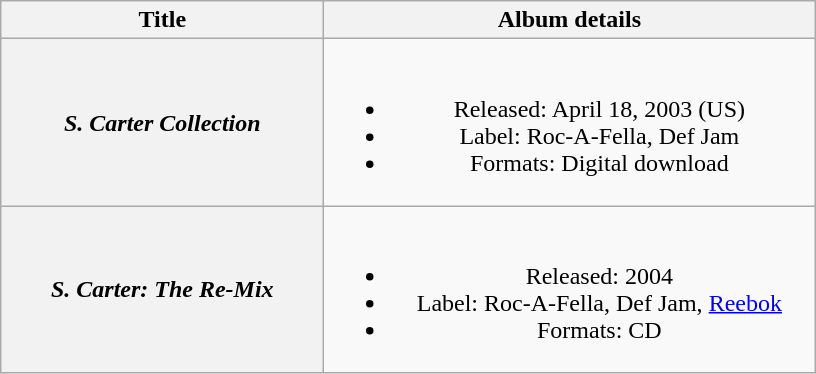<table class="wikitable plainrowheaders" style="text-align:center;">
<tr>
<th scope="col" style="width:13em;">Title</th>
<th scope="col" style="width:20em;">Album details</th>
</tr>
<tr>
<th scope="row"><em>S. Carter Collection</em></th>
<td><br><ul><li>Released: April 18, 2003 <span>(US)</span></li><li>Label: Roc-A-Fella, Def Jam</li><li>Formats: Digital download</li></ul></td>
</tr>
<tr>
<th scope="row"><em>S. Carter: The Re-Mix</em></th>
<td><br><ul><li>Released: 2004</li><li>Label: Roc-A-Fella, Def Jam, <a href='#'>Reebok</a></li><li>Formats: CD</li></ul></td>
</tr>
</table>
